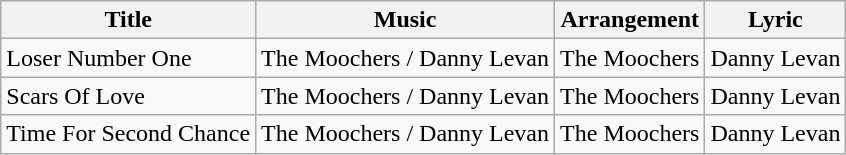<table class="wikitable">
<tr>
<th>Title</th>
<th>Music</th>
<th>Arrangement</th>
<th>Lyric</th>
</tr>
<tr>
<td>Loser Number One</td>
<td>The Moochers / Danny Levan</td>
<td>The Moochers</td>
<td>Danny Levan</td>
</tr>
<tr>
<td>Scars Of Love</td>
<td>The Moochers / Danny Levan</td>
<td>The Moochers</td>
<td>Danny Levan</td>
</tr>
<tr>
<td>Time For Second Chance</td>
<td>The Moochers / Danny Levan</td>
<td>The Moochers</td>
<td>Danny Levan</td>
</tr>
</table>
